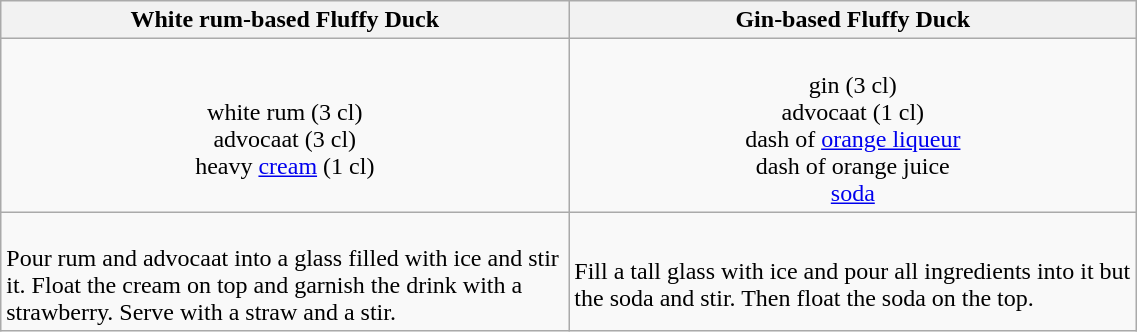<table class="wikitable" align="center" width="60%">
<tr>
<th>White rum-based Fluffy Duck</th>
<th>Gin-based Fluffy Duck</th>
</tr>
<tr>
<td align="center" width="50%"><br>white rum  (3 cl)<br>
advocaat (3 cl)<br>
heavy <a href='#'>cream</a> (1 cl)</td>
<td align="center" width="50%"><br>gin (3 cl) <br>
advocaat (1 cl) <br>
dash of <a href='#'>orange liqueur</a><br>
dash of orange juice<br>
<a href='#'>soda</a><br></td>
</tr>
<tr>
<td align="left"><br>Pour rum and advocaat into a glass filled with ice and stir it. Float the cream on top and garnish the drink with a strawberry. Serve with a straw and a stir.</td>
<td align="left"><br>Fill a tall glass with ice and pour all ingredients into it but the soda and stir. Then float the soda on the top.</td>
</tr>
</table>
